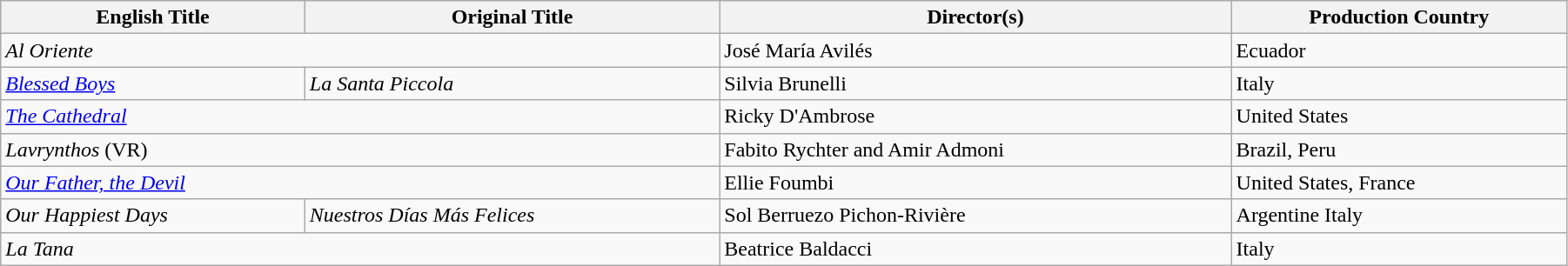<table class="wikitable" style="width:95%">
<tr>
<th>English Title</th>
<th>Original Title</th>
<th>Director(s)</th>
<th>Production Country</th>
</tr>
<tr>
<td colspan="2"><em>Al Oriente</em></td>
<td>José María Avilés</td>
<td>Ecuador</td>
</tr>
<tr>
<td><em><a href='#'>Blessed Boys</a></em></td>
<td><em>La Santa Piccola</em></td>
<td>Silvia Brunelli</td>
<td>Italy</td>
</tr>
<tr>
<td colspan="2"><em><a href='#'> The Cathedral</a></em></td>
<td>Ricky D'Ambrose</td>
<td>United States</td>
</tr>
<tr>
<td colspan="2"><em>Lavrynthos</em> (VR)</td>
<td>Fabito Rychter and Amir Admoni</td>
<td>Brazil, Peru</td>
</tr>
<tr>
<td colspan="2"><em><a href='#'>Our Father, the Devil</a></em></td>
<td>Ellie Foumbi</td>
<td>United States, France</td>
</tr>
<tr>
<td><em>Our Happiest Days</em></td>
<td><em>Nuestros Días Más Felices</em></td>
<td>Sol Berruezo Pichon-Rivière</td>
<td>Argentine  Italy</td>
</tr>
<tr>
<td colspan="2"><em>La Tana </em></td>
<td>Beatrice Baldacci</td>
<td>Italy</td>
</tr>
</table>
